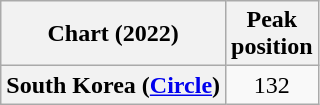<table class="wikitable plainrowheaders" style="text-align:center">
<tr>
<th scope="col">Chart (2022)</th>
<th scope="col">Peak<br>position</th>
</tr>
<tr>
<th scope="row">South Korea (<a href='#'>Circle</a>)</th>
<td>132</td>
</tr>
</table>
